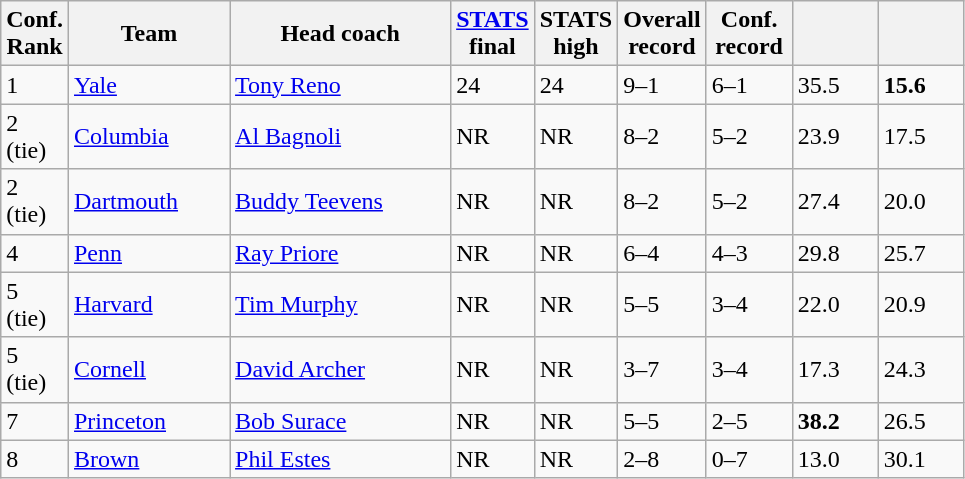<table class="sortable wikitable">
<tr>
<th width="25">Conf. Rank</th>
<th width="100">Team</th>
<th width="140">Head coach</th>
<th width="25"><a href='#'>STATS</a> final</th>
<th width="25">STATS high</th>
<th width="50">Overall record</th>
<th width="50">Conf. record</th>
<th width="50"></th>
<th width="50"></th>
</tr>
<tr align="left" bgcolor="">
<td>1</td>
<td><a href='#'>Yale</a></td>
<td><a href='#'>Tony Reno</a></td>
<td>24</td>
<td>24</td>
<td>9–1</td>
<td>6–1</td>
<td>35.5</td>
<td><strong>15.6</strong></td>
</tr>
<tr align="left" bgcolor="">
<td>2 (tie)</td>
<td><a href='#'>Columbia</a></td>
<td><a href='#'>Al Bagnoli</a></td>
<td>NR</td>
<td>NR</td>
<td>8–2</td>
<td>5–2</td>
<td>23.9</td>
<td>17.5</td>
</tr>
<tr align="left" bgcolor="">
<td>2 (tie)</td>
<td><a href='#'>Dartmouth</a></td>
<td><a href='#'>Buddy Teevens</a></td>
<td>NR</td>
<td>NR</td>
<td>8–2</td>
<td>5–2</td>
<td>27.4</td>
<td>20.0</td>
</tr>
<tr align="left" bgcolor="">
<td>4</td>
<td><a href='#'>Penn</a></td>
<td><a href='#'>Ray Priore</a></td>
<td>NR</td>
<td>NR</td>
<td>6–4</td>
<td>4–3</td>
<td>29.8</td>
<td>25.7</td>
</tr>
<tr align="left" bgcolor="">
<td>5 (tie)</td>
<td><a href='#'>Harvard</a></td>
<td><a href='#'>Tim Murphy</a></td>
<td>NR</td>
<td>NR</td>
<td>5–5</td>
<td>3–4</td>
<td>22.0</td>
<td>20.9</td>
</tr>
<tr align="left" bgcolor="">
<td>5 (tie)</td>
<td><a href='#'>Cornell</a></td>
<td><a href='#'>David Archer</a></td>
<td>NR</td>
<td>NR</td>
<td>3–7</td>
<td>3–4</td>
<td>17.3</td>
<td>24.3</td>
</tr>
<tr align="left" bgcolor="">
<td>7</td>
<td><a href='#'>Princeton</a></td>
<td><a href='#'>Bob Surace</a></td>
<td>NR</td>
<td>NR</td>
<td>5–5</td>
<td>2–5</td>
<td><strong>38.2</strong></td>
<td>26.5</td>
</tr>
<tr align="left" bgcolor="">
<td>8</td>
<td><a href='#'>Brown</a></td>
<td><a href='#'>Phil Estes</a></td>
<td>NR</td>
<td>NR</td>
<td>2–8</td>
<td>0–7</td>
<td>13.0</td>
<td>30.1</td>
</tr>
</table>
